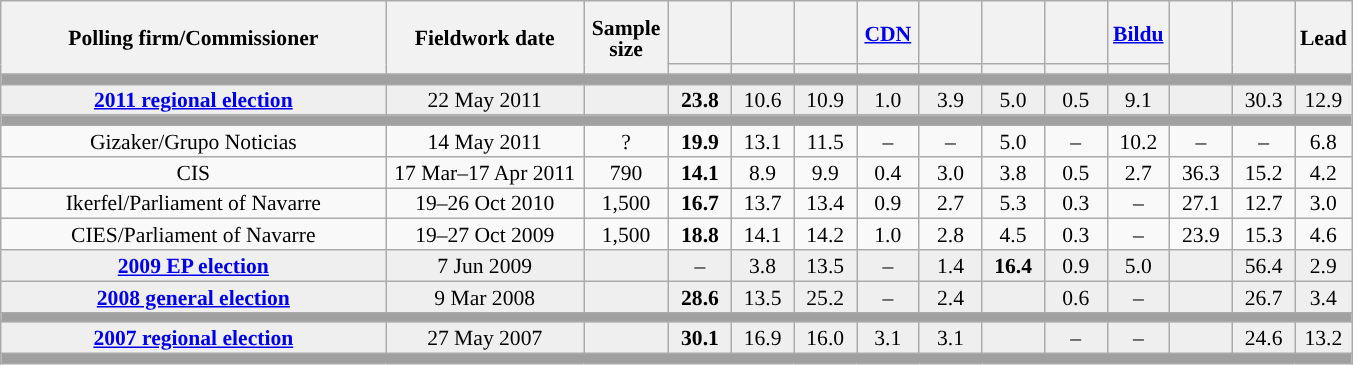<table class="wikitable collapsible collapsed" style="text-align:center; font-size:90%; line-height:14px;">
<tr style="height:42px;">
<th style="width:250px;" rowspan="2">Polling firm/Commissioner</th>
<th style="width:125px;" rowspan="2">Fieldwork date</th>
<th style="width:50px;" rowspan="2">Sample size</th>
<th style="width:35px;"></th>
<th style="width:35px;"></th>
<th style="width:35px;"></th>
<th style="width:35px;"><a href='#'>CDN</a></th>
<th style="width:35px;"></th>
<th style="width:35px;"></th>
<th style="width:35px;"></th>
<th style="width:35px;"><a href='#'>Bildu</a></th>
<th style="width:35px;" rowspan="2"></th>
<th style="width:35px;" rowspan="2"></th>
<th style="width:30px;" rowspan="2">Lead</th>
</tr>
<tr>
<th style="color:inherit;background:"></th>
<th style="color:inherit;background:"></th>
<th style="color:inherit;background:"></th>
<th style="color:inherit;background:"></th>
<th style="color:inherit;background:"></th>
<th style="color:inherit;background:"></th>
<th style="color:inherit;background:"></th>
<th style="color:inherit;background:"></th>
</tr>
<tr>
<td colspan="14" style="background:#A0A0A0"></td>
</tr>
<tr style="background:#EFEFEF;">
<td><strong><a href='#'>2011 regional election</a></strong></td>
<td>22 May 2011</td>
<td></td>
<td><strong>23.8</strong></td>
<td>10.6</td>
<td>10.9</td>
<td>1.0</td>
<td>3.9</td>
<td>5.0</td>
<td>0.5</td>
<td>9.1</td>
<td></td>
<td>30.3</td>
<td style="background:">12.9</td>
</tr>
<tr>
<td colspan="14" style="background:#A0A0A0"></td>
</tr>
<tr>
<td>Gizaker/Grupo Noticias</td>
<td>14 May 2011</td>
<td>?</td>
<td><strong>19.9</strong></td>
<td>13.1</td>
<td>11.5</td>
<td>–</td>
<td>–</td>
<td>5.0</td>
<td>–</td>
<td>10.2</td>
<td>–</td>
<td>–</td>
<td style="background:">6.8</td>
</tr>
<tr>
<td>CIS</td>
<td>17 Mar–17 Apr 2011</td>
<td>790</td>
<td><strong>14.1</strong></td>
<td>8.9</td>
<td>9.9</td>
<td>0.4</td>
<td>3.0</td>
<td>3.8</td>
<td>0.5</td>
<td>2.7</td>
<td>36.3</td>
<td>15.2</td>
<td style="background:">4.2</td>
</tr>
<tr>
<td>Ikerfel/Parliament of Navarre</td>
<td>19–26 Oct 2010</td>
<td>1,500</td>
<td><strong>16.7</strong></td>
<td>13.7</td>
<td>13.4</td>
<td>0.9</td>
<td>2.7</td>
<td>5.3</td>
<td>0.3</td>
<td>–</td>
<td>27.1</td>
<td>12.7</td>
<td style="background:">3.0</td>
</tr>
<tr>
<td>CIES/Parliament of Navarre</td>
<td>19–27 Oct 2009</td>
<td>1,500</td>
<td><strong>18.8</strong></td>
<td>14.1</td>
<td>14.2</td>
<td>1.0</td>
<td>2.8</td>
<td>4.5</td>
<td>0.3</td>
<td>–</td>
<td>23.9</td>
<td>15.3</td>
<td style="background:">4.6</td>
</tr>
<tr style="background:#EFEFEF;">
<td><strong><a href='#'>2009 EP election</a></strong></td>
<td>7 Jun 2009</td>
<td></td>
<td>–</td>
<td>3.8</td>
<td>13.5</td>
<td>–</td>
<td>1.4</td>
<td><strong>16.4</strong></td>
<td>0.9</td>
<td>5.0</td>
<td></td>
<td>56.4</td>
<td style="background:">2.9</td>
</tr>
<tr style="background:#EFEFEF;">
<td><strong><a href='#'>2008 general election</a></strong></td>
<td>9 Mar 2008</td>
<td></td>
<td><strong>28.6</strong></td>
<td>13.5</td>
<td>25.2</td>
<td>–</td>
<td>2.4</td>
<td></td>
<td>0.6</td>
<td>–</td>
<td></td>
<td>26.7</td>
<td style="background:">3.4</td>
</tr>
<tr>
<td colspan="14" style="background:#A0A0A0"></td>
</tr>
<tr style="background:#EFEFEF;">
<td><strong><a href='#'>2007 regional election</a></strong></td>
<td>27 May 2007</td>
<td></td>
<td><strong>30.1</strong></td>
<td>16.9</td>
<td>16.0</td>
<td>3.1</td>
<td>3.1</td>
<td></td>
<td>–</td>
<td>–</td>
<td></td>
<td>24.6</td>
<td style="background:">13.2</td>
</tr>
<tr>
<td colspan="14" style="background:#A0A0A0"></td>
</tr>
</table>
